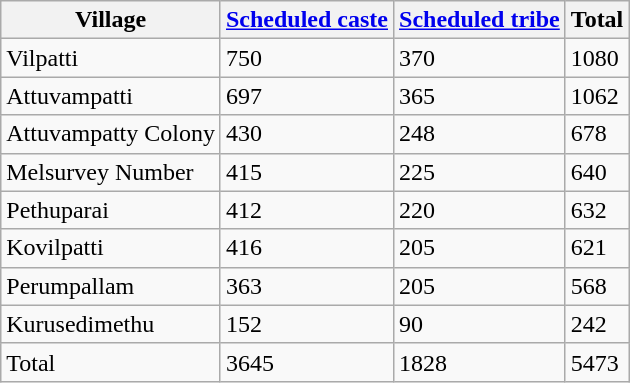<table class="wikitable">
<tr>
<th>Village</th>
<th><a href='#'>Scheduled caste</a></th>
<th><a href='#'>Scheduled tribe</a></th>
<th>Total</th>
</tr>
<tr>
<td>Vilpatti</td>
<td>750</td>
<td>370</td>
<td>1080</td>
</tr>
<tr>
<td>Attuvampatti</td>
<td>697</td>
<td>365</td>
<td>1062</td>
</tr>
<tr>
<td>Attuvampatty Colony</td>
<td>430</td>
<td>248</td>
<td>678</td>
</tr>
<tr>
<td>Melsurvey Number</td>
<td>415</td>
<td>225</td>
<td>640</td>
</tr>
<tr>
<td>Pethuparai</td>
<td>412</td>
<td>220</td>
<td>632</td>
</tr>
<tr>
<td>Kovilpatti</td>
<td>416</td>
<td>205</td>
<td>621</td>
</tr>
<tr>
<td>Perumpallam</td>
<td>363</td>
<td>205</td>
<td>568</td>
</tr>
<tr>
<td>Kurusedimethu</td>
<td>152</td>
<td>90</td>
<td>242</td>
</tr>
<tr>
<td>Total</td>
<td>3645</td>
<td>1828</td>
<td>5473 </td>
</tr>
</table>
